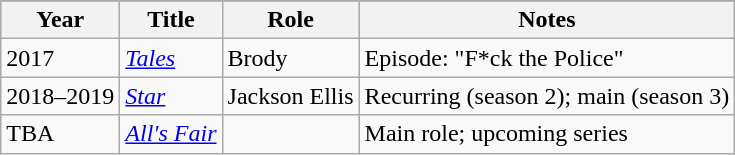<table class="wikitable">
<tr style="background:lightsteelblue;">
</tr>
<tr style="background:#ccc;">
<th>Year</th>
<th>Title</th>
<th>Role</th>
<th>Notes</th>
</tr>
<tr>
<td>2017</td>
<td><em><a href='#'>Tales</a></em></td>
<td>Brody</td>
<td>Episode: "F*ck the Police"</td>
</tr>
<tr>
<td>2018–2019</td>
<td><em><a href='#'>Star</a></em></td>
<td>Jackson Ellis</td>
<td>Recurring (season 2); main (season 3)</td>
</tr>
<tr>
<td>TBA</td>
<td><em><a href='#'>All's Fair</a></em></td>
<td></td>
<td>Main role; upcoming series</td>
</tr>
</table>
